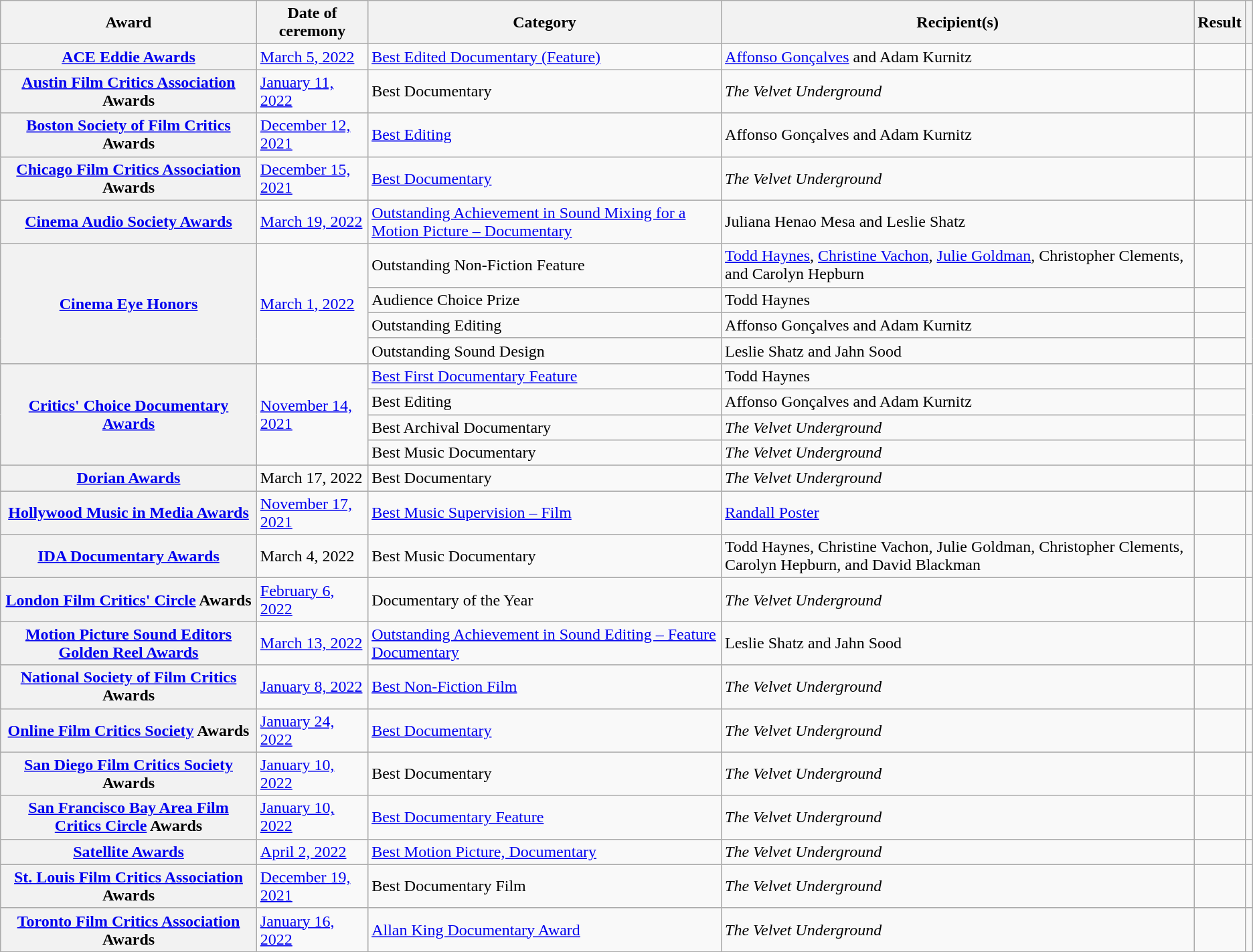<table class="wikitable plainrowheaders sortable">
<tr>
<th scope="col">Award</th>
<th scope="col">Date of ceremony</th>
<th scope="col">Category</th>
<th scope="col">Recipient(s)</th>
<th scope="col">Result</th>
<th scope="col" class="unsortable"></th>
</tr>
<tr>
<th scope="row"><a href='#'>ACE Eddie Awards</a></th>
<td><a href='#'>March 5, 2022</a></td>
<td><a href='#'>Best Edited Documentary (Feature)</a></td>
<td><a href='#'>Affonso Gonçalves</a> and Adam Kurnitz</td>
<td></td>
<td style="text-align:center;"></td>
</tr>
<tr>
<th scope="row"><a href='#'>Austin Film Critics Association</a> Awards</th>
<td><a href='#'>January 11, 2022</a></td>
<td>Best Documentary</td>
<td><em>The Velvet Underground</em></td>
<td></td>
<td style="text-align:center;"></td>
</tr>
<tr>
<th scope="row"><a href='#'>Boston Society of Film Critics</a> Awards</th>
<td><a href='#'>December 12, 2021</a></td>
<td><a href='#'>Best Editing</a></td>
<td>Affonso Gonçalves and Adam Kurnitz</td>
<td></td>
<td style="text-align:center;"></td>
</tr>
<tr>
<th scope="row"><a href='#'>Chicago Film Critics Association</a> Awards</th>
<td><a href='#'>December 15, 2021</a></td>
<td><a href='#'>Best Documentary</a></td>
<td><em>The Velvet Underground</em></td>
<td></td>
<td style="text-align:center;"></td>
</tr>
<tr>
<th scope="row"><a href='#'>Cinema Audio Society Awards</a></th>
<td><a href='#'>March 19, 2022</a></td>
<td><a href='#'>Outstanding Achievement in Sound Mixing for a Motion Picture – Documentary</a></td>
<td>Juliana Henao Mesa and Leslie Shatz</td>
<td></td>
<td style="text-align:center;"></td>
</tr>
<tr>
<th scope="row" rowspan="4"><a href='#'>Cinema Eye Honors</a></th>
<td rowspan="4"><a href='#'>March 1, 2022</a></td>
<td>Outstanding Non-Fiction Feature</td>
<td><a href='#'>Todd Haynes</a>, <a href='#'>Christine Vachon</a>, <a href='#'>Julie Goldman</a>, Christopher Clements, and Carolyn Hepburn</td>
<td></td>
<td rowspan="4" style="text-align:center;"></td>
</tr>
<tr>
<td>Audience Choice Prize</td>
<td>Todd Haynes</td>
<td></td>
</tr>
<tr>
<td>Outstanding Editing</td>
<td>Affonso Gonçalves and Adam Kurnitz</td>
<td></td>
</tr>
<tr>
<td>Outstanding Sound Design</td>
<td>Leslie Shatz and Jahn Sood</td>
<td></td>
</tr>
<tr>
<th scope="row" rowspan="4"><a href='#'>Critics' Choice Documentary Awards</a></th>
<td rowspan="4"><a href='#'>November 14, 2021</a></td>
<td><a href='#'>Best First Documentary Feature</a></td>
<td>Todd Haynes</td>
<td></td>
<td rowspan="4" style="text-align:center;"></td>
</tr>
<tr>
<td>Best Editing</td>
<td>Affonso Gonçalves and Adam Kurnitz</td>
<td></td>
</tr>
<tr>
<td>Best Archival Documentary</td>
<td><em>The Velvet Underground</em></td>
<td></td>
</tr>
<tr>
<td>Best Music Documentary</td>
<td><em>The Velvet Underground</em></td>
<td></td>
</tr>
<tr>
<th scope="row"><a href='#'>Dorian Awards</a></th>
<td>March 17, 2022</td>
<td>Best Documentary</td>
<td><em>The Velvet Underground</em></td>
<td></td>
<td style="text-align:center;"></td>
</tr>
<tr>
<th scope="row"><a href='#'>Hollywood Music in Media Awards</a></th>
<td><a href='#'>November 17, 2021</a></td>
<td><a href='#'>Best Music Supervision – Film</a></td>
<td><a href='#'>Randall Poster</a></td>
<td></td>
<td style="text-align:center;"></td>
</tr>
<tr>
<th scope="row"><a href='#'>IDA Documentary Awards</a></th>
<td>March 4, 2022</td>
<td>Best Music Documentary</td>
<td>Todd Haynes, Christine Vachon, Julie Goldman, Christopher Clements, Carolyn Hepburn, and David Blackman</td>
<td></td>
<td style="text-align:center;"></td>
</tr>
<tr>
<th scope="row"><a href='#'>London Film Critics' Circle</a> Awards</th>
<td><a href='#'>February 6, 2022</a></td>
<td>Documentary of the Year</td>
<td><em>The Velvet Underground</em></td>
<td></td>
<td style="text-align:center;"></td>
</tr>
<tr>
<th scope="row"><a href='#'>Motion Picture Sound Editors Golden Reel Awards</a></th>
<td><a href='#'>March 13, 2022</a></td>
<td><a href='#'>Outstanding Achievement in Sound Editing – Feature Documentary</a></td>
<td>Leslie Shatz and Jahn Sood</td>
<td></td>
<td style="text-align:center;"></td>
</tr>
<tr>
<th scope="row"><a href='#'>National Society of Film Critics</a> Awards</th>
<td><a href='#'>January 8, 2022</a></td>
<td><a href='#'>Best Non-Fiction Film</a></td>
<td><em>The Velvet Underground</em></td>
<td></td>
<td style="text-align:center;"></td>
</tr>
<tr>
<th scope="row"><a href='#'>Online Film Critics Society</a> Awards</th>
<td><a href='#'>January 24, 2022</a></td>
<td><a href='#'>Best Documentary</a></td>
<td><em>The Velvet Underground</em></td>
<td></td>
<td style="text-align:center;"></td>
</tr>
<tr>
<th scope="row"><a href='#'>San Diego Film Critics Society</a> Awards</th>
<td><a href='#'>January 10, 2022</a></td>
<td>Best Documentary</td>
<td><em>The Velvet Underground</em></td>
<td></td>
<td style="text-align:center;"></td>
</tr>
<tr>
<th scope="row"><a href='#'>San Francisco Bay Area Film Critics Circle</a> Awards</th>
<td><a href='#'>January 10, 2022</a></td>
<td><a href='#'>Best Documentary Feature</a></td>
<td><em>The Velvet Underground</em></td>
<td></td>
<td style="text-align:center;"></td>
</tr>
<tr>
<th scope="row"><a href='#'>Satellite Awards</a></th>
<td><a href='#'>April 2, 2022</a></td>
<td><a href='#'>Best Motion Picture, Documentary</a></td>
<td><em>The Velvet Underground</em></td>
<td></td>
<td style="text-align:center;"></td>
</tr>
<tr>
<th scope="row"><a href='#'>St. Louis Film Critics Association</a> Awards</th>
<td><a href='#'>December 19, 2021</a></td>
<td>Best Documentary Film</td>
<td><em>The Velvet Underground</em></td>
<td></td>
<td style="text-align:center;"></td>
</tr>
<tr>
<th scope="row"><a href='#'>Toronto Film Critics Association</a> Awards</th>
<td><a href='#'>January 16, 2022</a></td>
<td><a href='#'>Allan King Documentary Award</a></td>
<td><em>The Velvet Underground</em></td>
<td></td>
<td style="text-align:center;"></td>
</tr>
<tr>
</tr>
</table>
